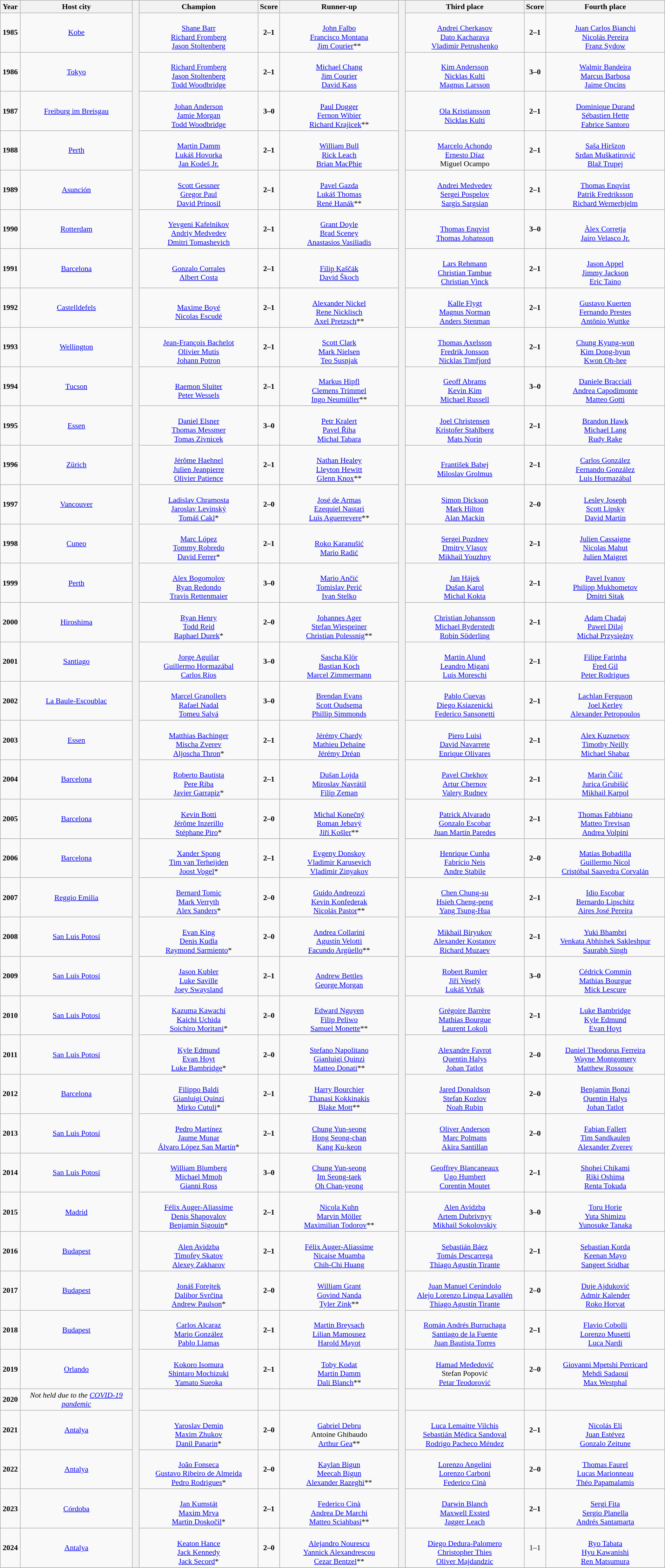<table class="wikitable" style="font-size:90%;" width=100%>
<tr align=center>
<th width=3%>Year</th>
<th width=17%>Host city</th>
<th width=1% rowspan=41 bgcolor=ffffff></th>
<th width=18%>Champion</th>
<th width=3%>Score</th>
<th width=18%>Runner-up</th>
<th width=1% rowspan=41 bgcolor=ffffff></th>
<th width=18%>Third place</th>
<th width=3%>Score</th>
<th width=18%>Fourth place</th>
</tr>
<tr align=center>
<td><strong>1985</strong></td>
<td> <a href='#'>Kobe</a></td>
<td><strong></strong><br><a href='#'>Shane Barr</a><br><a href='#'>Richard Fromberg</a><br><a href='#'>Jason Stoltenberg</a></td>
<td><strong>2–1</strong></td>
<td><br><a href='#'>John Falbo</a><br><a href='#'>Francisco Montana</a><br><a href='#'>Jim Courier</a>**</td>
<td><br><a href='#'>Andrei Cherkasov</a><br><a href='#'>Dato Kacharava</a><br><a href='#'>Vladimir Petrushenko</a></td>
<td><strong>2–1</strong></td>
<td><br><a href='#'>Juan Carlos Bianchi</a><br><a href='#'>Nicolás Pereira</a><br><a href='#'>Franz Sydow</a></td>
</tr>
<tr align=center>
<td><strong>1986</strong></td>
<td> <a href='#'>Tokyo</a></td>
<td><strong></strong><br><a href='#'>Richard Fromberg</a><br><a href='#'>Jason Stoltenberg</a><br><a href='#'>Todd Woodbridge</a></td>
<td><strong>2–1</strong></td>
<td><br><a href='#'>Michael Chang</a><br><a href='#'>Jim Courier</a><br><a href='#'>David Kass</a></td>
<td><br><a href='#'>Kim Andersson</a><br><a href='#'>Nicklas Kulti</a><br><a href='#'>Magnus Larsson</a></td>
<td><strong>3–0</strong></td>
<td><br><a href='#'>Walmir Bandeira</a><br><a href='#'>Marcus Barbosa</a><br><a href='#'>Jaime Oncins</a></td>
</tr>
<tr align=center>
<td><strong>1987</strong></td>
<td> <a href='#'>Freiburg im Breisgau</a></td>
<td><strong></strong><br><a href='#'>Johan Anderson</a><br><a href='#'>Jamie Morgan</a><br><a href='#'>Todd Woodbridge</a></td>
<td><strong>3–0</strong></td>
<td><br><a href='#'>Paul Dogger</a><br><a href='#'>Fernon Wibier</a><br><a href='#'>Richard Krajicek</a>**</td>
<td><br><a href='#'>Ola Kristiansson</a><br><a href='#'>Nicklas Kulti</a></td>
<td><strong>2–1</strong></td>
<td><br><a href='#'>Dominique Durand</a><br><a href='#'>Sébastien Hette</a><br><a href='#'>Fabrice Santoro</a></td>
</tr>
<tr align=center>
<td><strong>1988</strong></td>
<td> <a href='#'>Perth</a></td>
<td><strong></strong><br><a href='#'>Martin Damm</a><br><a href='#'>Lukáš Hovorka</a><br><a href='#'>Jan Kodeš Jr.</a></td>
<td><strong>2–1</strong></td>
<td><br><a href='#'>William Bull</a><br><a href='#'>Rick Leach</a><br><a href='#'>Brian MacPhie</a></td>
<td><br><a href='#'>Marcelo Achondo</a><br><a href='#'>Ernesto Díaz</a><br>Miguel Ocampo</td>
<td><strong>2–1</strong></td>
<td><br><a href='#'>Saša Hiršzon</a><br><a href='#'>Srđan Muškatirović</a><br><a href='#'>Blaž Trupej</a></td>
</tr>
<tr align=center>
<td><strong>1989</strong></td>
<td> <a href='#'>Asunción</a></td>
<td><strong></strong><br><a href='#'>Scott Gessner</a><br><a href='#'>Gregor Paul</a><br><a href='#'>David Prinosil</a></td>
<td><strong>2–1</strong></td>
<td><br><a href='#'>Pavel Gazda</a><br><a href='#'>Lukáš Thomas</a><br><a href='#'>René Hanák</a>**</td>
<td><br><a href='#'>Andrei Medvedev</a><br><a href='#'>Sergei Pospelov</a><br><a href='#'>Sargis Sargsian</a></td>
<td><strong>2–1</strong></td>
<td><br><a href='#'>Thomas Enqvist</a><br><a href='#'>Patrik Fredriksson</a><br><a href='#'>Richard Wernerhjelm</a></td>
</tr>
<tr align=center>
<td><strong>1990</strong></td>
<td> <a href='#'>Rotterdam</a></td>
<td><strong></strong><br><a href='#'>Yevgeni Kafelnikov</a><br><a href='#'>Andriy Medvedev</a><br><a href='#'>Dmitri Tomashevich</a></td>
<td><strong>2–1</strong></td>
<td><br><a href='#'>Grant Doyle</a><br><a href='#'>Brad Sceney</a><br><a href='#'>Anastasios Vasiliadis</a></td>
<td><br><a href='#'>Thomas Enqvist</a><br><a href='#'>Thomas Johansson</a></td>
<td><strong>3–0</strong></td>
<td><br><a href='#'>Àlex Corretja</a><br><a href='#'>Jairo Velasco Jr.</a></td>
</tr>
<tr align=center>
<td><strong>1991</strong></td>
<td> <a href='#'>Barcelona</a></td>
<td><strong></strong><br><a href='#'>Gonzalo Corrales</a><br><a href='#'>Albert Costa</a></td>
<td><strong>2–1</strong></td>
<td><br><a href='#'>Filip Kaščák</a><br><a href='#'>David Škoch</a></td>
<td><br><a href='#'>Lars Rehmann</a><br><a href='#'>Christian Tambue</a><br><a href='#'>Christian Vinck</a></td>
<td><strong>2–1</strong></td>
<td><br><a href='#'>Jason Appel</a><br><a href='#'>Jimmy Jackson</a><br><a href='#'>Eric Taino</a></td>
</tr>
<tr align=center>
<td><strong>1992</strong></td>
<td> <a href='#'>Castelldefels</a></td>
<td><strong></strong><br><a href='#'>Maxime Boyé</a><br><a href='#'>Nicolas Escudé</a></td>
<td><strong>2–1</strong></td>
<td><br><a href='#'>Alexander Nickel</a><br><a href='#'>Rene Nicklisch</a><br><a href='#'>Axel Pretzsch</a>**</td>
<td><br><a href='#'>Kalle Flygt</a><br><a href='#'>Magnus Norman</a><br><a href='#'>Anders Stenman</a></td>
<td><strong>2–1</strong></td>
<td><br><a href='#'>Gustavo Kuerten</a><br><a href='#'>Fernando Prestes</a><br><a href='#'>Antônio Wuttke</a></td>
</tr>
<tr align=center>
<td><strong>1993</strong></td>
<td> <a href='#'>Wellington</a></td>
<td><strong></strong><br><a href='#'>Jean-François Bachelot</a><br><a href='#'>Olivier Mutis</a><br><a href='#'>Johann Potron</a></td>
<td><strong>2–1</strong></td>
<td><br><a href='#'>Scott Clark</a><br><a href='#'>Mark Nielsen</a><br><a href='#'>Teo Susnjak</a></td>
<td><br><a href='#'>Thomas Axelsson</a><br><a href='#'>Fredrik Jonsson</a><br><a href='#'>Nicklas Timfjord</a></td>
<td><strong>2–1</strong></td>
<td><br><a href='#'>Chung Kyung-won</a><br><a href='#'>Kim Dong-hyun</a><br><a href='#'>Kwon Oh-hee</a></td>
</tr>
<tr align=center>
<td><strong>1994</strong></td>
<td> <a href='#'>Tucson</a></td>
<td><strong></strong><br><a href='#'>Raemon Sluiter</a><br><a href='#'>Peter Wessels</a></td>
<td><strong>2–1</strong></td>
<td><br><a href='#'>Markus Hipfl</a><br><a href='#'>Clemens Trimmel</a><br><a href='#'>Ingo Neumüller</a>**</td>
<td><br><a href='#'>Geoff Abrams</a><br><a href='#'>Kevin Kim</a><br><a href='#'>Michael Russell</a></td>
<td><strong>3–0</strong></td>
<td><br><a href='#'>Daniele Bracciali</a><br><a href='#'>Andrea Capodimonte</a><br><a href='#'>Matteo Gotti</a></td>
</tr>
<tr align=center>
<td><strong>1995</strong></td>
<td> <a href='#'>Essen</a></td>
<td><strong></strong><br><a href='#'>Daniel Elsner</a><br><a href='#'>Thomas Messmer</a><br><a href='#'>Tomas Zivnicek</a></td>
<td><strong>3–0</strong></td>
<td><br><a href='#'>Petr Kralert</a><br><a href='#'>Pavel Říha</a><br><a href='#'>Michal Tabara</a></td>
<td><br><a href='#'>Joel Christensen</a><br><a href='#'>Kristofer Stahlberg</a><br><a href='#'>Mats Norin</a></td>
<td><strong>2–1</strong></td>
<td><br><a href='#'>Brandon Hawk</a><br><a href='#'>Michael Lang</a><br><a href='#'>Rudy Rake</a></td>
</tr>
<tr align=center>
<td><strong>1996</strong></td>
<td> <a href='#'>Zürich</a></td>
<td><strong></strong><br><a href='#'>Jérôme Haehnel</a><br><a href='#'>Julien Jeanpierre</a><br><a href='#'>Olivier Patience</a></td>
<td><strong>2–1</strong></td>
<td><br><a href='#'>Nathan Healey</a><br><a href='#'>Lleyton Hewitt</a><br><a href='#'>Glenn Knox</a>**</td>
<td><br><a href='#'>František Babej</a><br><a href='#'>Miloslav Grolmus</a></td>
<td><strong>2–1</strong></td>
<td><br><a href='#'>Carlos González</a><br><a href='#'>Fernando González</a><br><a href='#'>Luis Hormazábal</a></td>
</tr>
<tr align=center>
<td><strong>1997</strong></td>
<td> <a href='#'>Vancouver</a></td>
<td><strong></strong><br><a href='#'>Ladislav Chramosta</a><br><a href='#'>Jaroslav Levinský</a><br><a href='#'>Tomáš Cakl</a>*</td>
<td><strong>2–0</strong></td>
<td><br><a href='#'>José de Armas</a><br><a href='#'>Ezequiel Nastari</a><br><a href='#'>Luis Aguerrevere</a>**</td>
<td><br><a href='#'>Simon Dickson</a><br><a href='#'>Mark Hilton</a><br><a href='#'>Alan Mackin</a></td>
<td><strong>2–0</strong></td>
<td><br><a href='#'>Lesley Joseph</a><br><a href='#'>Scott Lipsky</a><br><a href='#'>David Martin</a></td>
</tr>
<tr align=center>
<td><strong>1998</strong></td>
<td> <a href='#'>Cuneo</a></td>
<td><strong></strong><br><a href='#'>Marc López</a><br><a href='#'>Tommy Robredo</a><br><a href='#'>David Ferrer</a>*</td>
<td><strong>2–1</strong></td>
<td><br><a href='#'>Roko Karanušić</a><br><a href='#'>Mario Radić</a></td>
<td><br><a href='#'>Sergei Pozdnev</a><br><a href='#'>Dmitry Vlasov</a><br><a href='#'>Mikhail Youzhny</a></td>
<td><strong>2–1</strong></td>
<td><br><a href='#'>Julien Cassaigne</a><br><a href='#'>Nicolas Mahut</a><br><a href='#'>Julien Maigret</a></td>
</tr>
<tr align=center>
<td><strong>1999</strong></td>
<td> <a href='#'>Perth</a></td>
<td><strong></strong><br><a href='#'>Alex Bogomolov</a><br><a href='#'>Ryan Redondo</a><br><a href='#'>Travis Rettenmaier</a></td>
<td><strong>3–0</strong></td>
<td><br><a href='#'>Mario Ančić</a><br><a href='#'>Tomislav Perić</a><br><a href='#'>Ivan Stelko</a></td>
<td><br><a href='#'>Jan Hájek</a><br><a href='#'>Dušan Karol</a><br><a href='#'>Michal Kokta</a></td>
<td><strong>2–1</strong></td>
<td><br><a href='#'>Pavel Ivanov</a><br><a href='#'>Philipp Mukhometov</a><br><a href='#'>Dmitri Sitak</a></td>
</tr>
<tr align=center>
<td><strong>2000</strong></td>
<td> <a href='#'>Hiroshima</a></td>
<td><strong></strong><br><a href='#'>Ryan Henry</a><br><a href='#'>Todd Reid</a><br><a href='#'>Raphael Durek</a>*</td>
<td><strong>2–0</strong></td>
<td><br><a href='#'>Johannes Ager</a><br><a href='#'>Stefan Wiespeiner</a><br><a href='#'>Christian Polessnig</a>**</td>
<td><br><a href='#'>Christian Johansson</a><br><a href='#'>Michael Ryderstedt</a><br><a href='#'>Robin Söderling</a></td>
<td><strong>2–1</strong></td>
<td><br><a href='#'>Adam Chadaj</a><br><a href='#'>Pawel Dilaj</a><br><a href='#'>Michał Przysiężny</a></td>
</tr>
<tr align=center>
<td><strong>2001</strong></td>
<td> <a href='#'>Santiago</a></td>
<td><strong></strong><br><a href='#'>Jorge Aguilar</a><br><a href='#'>Guillermo Hormazábal</a><br><a href='#'>Carlos Ríos</a></td>
<td><strong>3–0</strong></td>
<td><br><a href='#'>Sascha Klör</a><br><a href='#'>Bastian Koch</a><br><a href='#'>Marcel Zimmermann</a></td>
<td><br><a href='#'>Martín Alund</a><br><a href='#'>Leandro Migani</a><br><a href='#'>Luis Moreschi</a></td>
<td><strong>2–1</strong></td>
<td><br><a href='#'>Filipe Farinha</a><br><a href='#'>Fred Gil</a><br><a href='#'>Peter Rodrigues</a></td>
</tr>
<tr align=center>
<td><strong>2002</strong></td>
<td> <a href='#'>La Baule-Escoublac</a></td>
<td><strong></strong><br><a href='#'>Marcel Granollers</a><br><a href='#'>Rafael Nadal</a><br><a href='#'>Tomeu Salvá</a></td>
<td><strong>3–0</strong></td>
<td><br><a href='#'>Brendan Evans</a><br><a href='#'>Scott Oudsema</a><br><a href='#'>Phillip Simmonds</a></td>
<td><br><a href='#'>Pablo Cuevas</a><br><a href='#'>Diego Ksiazenicki</a><br><a href='#'>Federico Sansonetti</a></td>
<td><strong>2–1</strong></td>
<td><br><a href='#'>Lachlan Ferguson</a><br><a href='#'>Joel Kerley</a><br><a href='#'>Alexander Petropoulos</a></td>
</tr>
<tr align=center>
<td><strong>2003</strong></td>
<td> <a href='#'>Essen</a></td>
<td><strong></strong><br><a href='#'>Matthias Bachinger</a><br><a href='#'>Mischa Zverev</a><br><a href='#'>Aljoscha Thron</a>*</td>
<td><strong>2–1</strong></td>
<td><br><a href='#'>Jérémy Chardy</a><br><a href='#'>Mathieu Dehaine</a><br><a href='#'>Jérémy Dréan</a></td>
<td><br><a href='#'>Piero Luisi</a><br><a href='#'>David Navarrete</a><br><a href='#'>Enrique Olivares</a></td>
<td><strong>2–1</strong></td>
<td><br><a href='#'>Alex Kuznetsov</a><br><a href='#'>Timothy Neilly</a><br><a href='#'>Michael Shabaz</a></td>
</tr>
<tr align=center>
<td><strong>2004</strong></td>
<td> <a href='#'>Barcelona</a></td>
<td><strong></strong><br><a href='#'>Roberto Bautista</a><br><a href='#'>Pere Riba</a><br><a href='#'>Javier Garrapiz</a>*</td>
<td><strong>2–1</strong></td>
<td><br><a href='#'>Dušan Lojda</a><br><a href='#'>Miroslav Navrátil</a><br><a href='#'>Filip Zeman</a></td>
<td><br><a href='#'>Pavel Chekhov</a><br><a href='#'>Artur Chernov</a><br><a href='#'>Valery Rudnev</a></td>
<td><strong>2–1</strong></td>
<td><br><a href='#'>Marin Čilić</a><br><a href='#'>Jurica Grubišić</a><br><a href='#'>Mikhail Karpol</a></td>
</tr>
<tr align=center>
<td><strong>2005</strong></td>
<td> <a href='#'>Barcelona</a></td>
<td><strong></strong><br><a href='#'>Kevin Botti</a><br><a href='#'>Jérôme Inzerillo</a><br><a href='#'>Stéphane Piro</a>*</td>
<td><strong>2–0</strong></td>
<td><br><a href='#'>Michal Konečný</a><br><a href='#'>Roman Jebavý</a><br><a href='#'>Jiří Košler</a>**</td>
<td><br><a href='#'>Patrick Alvarado</a><br><a href='#'>Gonzalo Escobar</a><br><a href='#'>Juan Martín Paredes</a></td>
<td><strong>2–1</strong></td>
<td><br><a href='#'>Thomas Fabbiano</a><br><a href='#'>Matteo Trevisan</a><br><a href='#'>Andrea Volpini</a></td>
</tr>
<tr align=center>
<td><strong>2006</strong></td>
<td> <a href='#'>Barcelona</a></td>
<td><strong></strong><br><a href='#'>Xander Spong</a><br><a href='#'>Tim van Terheijden</a><br><a href='#'>Joost Vogel</a>*</td>
<td><strong>2–1</strong></td>
<td><br><a href='#'>Evgeny Donskoy</a><br><a href='#'>Vladimir Karusevich</a><br><a href='#'>Vladimir Zinyakov</a></td>
<td><br><a href='#'>Henrique Cunha</a><br><a href='#'>Fabrício Neis</a><br><a href='#'>Andre Stabile</a></td>
<td><strong>2–0</strong></td>
<td><br><a href='#'>Matías Bobadilla</a><br><a href='#'>Guillermo Nicol</a><br><a href='#'>Cristóbal Saavedra Corvalán</a></td>
</tr>
<tr align=center>
<td><strong>2007</strong></td>
<td> <a href='#'>Reggio Emilia</a></td>
<td><strong></strong><br><a href='#'>Bernard Tomic</a><br><a href='#'>Mark Verryth</a><br><a href='#'>Alex Sanders</a>*</td>
<td><strong>2–0</strong></td>
<td><br><a href='#'>Guido Andreozzi</a><br><a href='#'>Kevin Konfederak</a><br><a href='#'>Nicolás Pastor</a>**</td>
<td><br><a href='#'>Chen Chung-su</a><br><a href='#'>Hsieh Cheng-peng</a><br><a href='#'>Yang Tsung-Hua</a></td>
<td><strong>2–1</strong></td>
<td><br><a href='#'>Idio Escobar</a><br><a href='#'>Bernardo Lipschitz</a><br><a href='#'>Aires José Pereira</a></td>
</tr>
<tr align=center>
<td><strong>2008</strong></td>
<td> <a href='#'>San Luis Potosí</a></td>
<td><strong></strong><br><a href='#'>Evan King</a><br><a href='#'>Denis Kudla</a><br><a href='#'>Raymond Sarmiento</a>*</td>
<td><strong>2–0</strong></td>
<td><br><a href='#'>Andrea Collarini</a><br><a href='#'>Agustín Velotti</a><br><a href='#'>Facundo Argüello</a>**</td>
<td><br><a href='#'>Mikhail Biryukov</a><br><a href='#'>Alexander Kostanov</a><br><a href='#'>Richard Muzaev</a></td>
<td><strong>2–1</strong></td>
<td><br><a href='#'>Yuki Bhambri</a><br><a href='#'>Venkata Abhishek Sakleshpur</a><br><a href='#'>Saurabh Singh</a></td>
</tr>
<tr align=center>
<td><strong>2009</strong></td>
<td> <a href='#'>San Luis Potosí</a></td>
<td><strong></strong><br><a href='#'>Jason Kubler</a><br><a href='#'>Luke Saville</a><br><a href='#'>Joey Swaysland</a></td>
<td><strong>2–1</strong></td>
<td><br><a href='#'>Andrew Bettles</a><br><a href='#'>George Morgan</a></td>
<td><br><a href='#'>Robert Rumler</a><br><a href='#'>Jiří Veselý</a><br><a href='#'>Lukáš Vrňák</a></td>
<td><strong>3–0</strong></td>
<td><br><a href='#'>Cédrick Commin</a><br><a href='#'>Mathias Bourgue</a><br><a href='#'>Mick Lescure</a></td>
</tr>
<tr align=center>
<td><strong>2010</strong></td>
<td> <a href='#'>San Luis Potosí</a></td>
<td><strong></strong><br><a href='#'>Kazuma Kawachi</a><br><a href='#'>Kaichi Uchida</a><br><a href='#'>Soichiro Moritani</a>*</td>
<td><strong>2–0</strong></td>
<td><br><a href='#'>Edward Nguyen</a><br><a href='#'>Filip Peliwo</a><br><a href='#'>Samuel Monette</a>**</td>
<td><br><a href='#'>Grégoire Barrère</a><br><a href='#'>Mathias Bourgue</a><br><a href='#'>Laurent Lokoli</a></td>
<td><strong>2–1</strong></td>
<td><br><a href='#'>Luke Bambridge</a><br><a href='#'>Kyle Edmund</a><br><a href='#'>Evan Hoyt</a></td>
</tr>
<tr align=center>
<td><strong>2011</strong></td>
<td> <a href='#'>San Luis Potosí</a></td>
<td><strong></strong><br><a href='#'>Kyle Edmund</a><br><a href='#'>Evan Hoyt</a><br><a href='#'>Luke Bambridge</a>*</td>
<td><strong>2–0</strong></td>
<td><br><a href='#'>Stefano Napolitano</a><br><a href='#'>Gianluigi Quinzi</a><br><a href='#'>Matteo Donati</a>**</td>
<td><br><a href='#'>Alexandre Favrot</a><br><a href='#'>Quentin Halys</a><br><a href='#'>Johan Tatlot</a></td>
<td><strong>2–0</strong></td>
<td><br><a href='#'>Daniel Theodorus Ferreira</a><br><a href='#'>Wayne Montgomery</a><br><a href='#'>Matthew Rossouw</a></td>
</tr>
<tr align=center>
<td><strong>2012</strong></td>
<td> <a href='#'>Barcelona</a></td>
<td><strong></strong><br><a href='#'>Filippo Baldi</a><br><a href='#'>Gianluigi Quinzi</a><br><a href='#'>Mirko Cutuli</a>*</td>
<td><strong>2–1</strong></td>
<td><br><a href='#'>Harry Bourchier</a><br><a href='#'>Thanasi Kokkinakis</a><br><a href='#'>Blake Mott</a>**</td>
<td><br><a href='#'>Jared Donaldson</a><br><a href='#'>Stefan Kozlov</a><br><a href='#'>Noah Rubin</a></td>
<td><strong>2–0</strong></td>
<td><br><a href='#'>Benjamin Bonzi</a><br><a href='#'>Quentin Halys</a><br><a href='#'>Johan Tatlot</a></td>
</tr>
<tr align=center>
<td><strong>2013</strong></td>
<td> <a href='#'>San Luis Potosí</a></td>
<td><strong></strong><br><a href='#'>Pedro Martínez</a><br><a href='#'>Jaume Munar</a><br><a href='#'>Álvaro López San Martín</a>*</td>
<td><strong>2–1</strong></td>
<td><br><a href='#'>Chung Yun-seong</a><br><a href='#'>Hong Seong-chan</a><br><a href='#'>Kang Ku-keon</a></td>
<td><br><a href='#'>Oliver Anderson</a><br><a href='#'>Marc Polmans</a><br><a href='#'>Akira Santillan</a></td>
<td><strong>2–0</strong></td>
<td><br><a href='#'>Fabian Fallert</a><br><a href='#'>Tim Sandkaulen</a><br><a href='#'>Alexander Zverev</a></td>
</tr>
<tr align=center>
<td><strong>2014</strong></td>
<td> <a href='#'>San Luis Potosí</a></td>
<td><strong></strong><br><a href='#'>William Blumberg</a><br><a href='#'>Michael Mmoh</a><br><a href='#'>Gianni Ross</a></td>
<td><strong>3–0</strong></td>
<td><br><a href='#'>Chung Yun-seong</a><br><a href='#'>Im Seong-taek</a><br><a href='#'>Oh Chan-yeong</a></td>
<td><br><a href='#'>Geoffrey Blancaneaux</a><br><a href='#'>Ugo Humbert</a><br><a href='#'>Corentin Moutet</a></td>
<td><strong>2–1</strong></td>
<td><br><a href='#'>Shohei Chikami</a><br><a href='#'>Riki Oshima</a><br><a href='#'>Renta Tokuda</a></td>
</tr>
<tr align=center>
<td><strong>2015</strong></td>
<td> <a href='#'>Madrid</a></td>
<td><strong></strong><br><a href='#'>Félix Auger-Aliassime</a><br><a href='#'>Denis Shapovalov</a><br><a href='#'>Benjamin Sigouin</a>*</td>
<td><strong>2–1</strong></td>
<td><br><a href='#'>Nicola Kuhn</a><br><a href='#'>Marvin Möller</a><br><a href='#'>Maximilian Todorov</a>**</td>
<td><br><a href='#'>Alen Avidzba</a><br><a href='#'>Artem Dubrivnyy</a><br><a href='#'>Mikhail Sokolovskiy</a></td>
<td><strong>3–0</strong></td>
<td><br><a href='#'>Toru Horie</a><br><a href='#'>Yuta Shimizu</a><br><a href='#'>Yunosuke Tanaka</a></td>
</tr>
<tr align=center>
<td><strong>2016</strong></td>
<td> <a href='#'>Budapest</a></td>
<td><strong></strong><br><a href='#'>Alen Avidzba</a><br><a href='#'>Timofey Skatov</a><br><a href='#'>Alexey Zakharov</a></td>
<td><strong>2–1</strong></td>
<td><br><a href='#'>Félix Auger-Aliassime</a><br><a href='#'>Nicaise Muamba</a><br><a href='#'>Chih-Chi Huang</a></td>
<td><br><a href='#'>Sebastián Báez</a><br><a href='#'>Tomás Descarrega</a><br><a href='#'>Thiago Agustín Tirante</a></td>
<td><strong>2–1</strong></td>
<td><br><a href='#'>Sebastian Korda</a><br><a href='#'>Keenan Mayo</a><br><a href='#'>Sangeet Sridhar</a></td>
</tr>
<tr align=center>
<td><strong>2017</strong></td>
<td> <a href='#'>Budapest</a></td>
<td><strong></strong><br><a href='#'>Jonáš Forejtek</a><br><a href='#'>Dalibor Svrčina</a><br><a href='#'>Andrew Paulson</a>*</td>
<td><strong>2–0</strong></td>
<td><br><a href='#'>William Grant</a><br><a href='#'>Govind Nanda</a><br><a href='#'>Tyler Zink</a>**</td>
<td><br><a href='#'>Juan Manuel Cerúndolo</a><br><a href='#'>Alejo Lorenzo Lingua Lavallén</a><br><a href='#'>Thiago Agustín Tirante</a></td>
<td><strong>2–0</strong></td>
<td><br><a href='#'>Duje Ajduković</a><br><a href='#'>Admir Kalender</a><br><a href='#'>Roko Horvat</a></td>
</tr>
<tr align=center>
<td><strong>2018</strong></td>
<td> <a href='#'>Budapest</a></td>
<td><strong></strong><br><a href='#'>Carlos Alcaraz</a><br><a href='#'>Mario González</a><br><a href='#'>Pablo Llamas</a></td>
<td><strong>2–1</strong></td>
<td><br><a href='#'>Martin Breysach</a><br><a href='#'>Lilian Mamousez</a><br><a href='#'>Harold Mayot</a></td>
<td><br><a href='#'>Román Andrés Burruchaga</a><br><a href='#'>Santiago de la Fuente</a><br><a href='#'>Juan Bautista Torres</a></td>
<td><strong>2–1</strong></td>
<td><br><a href='#'>Flavio Cobolli</a><br><a href='#'>Lorenzo Musetti</a><br><a href='#'>Luca Nardi</a></td>
</tr>
<tr align=center>
<td><strong>2019</strong></td>
<td> <a href='#'>Orlando</a></td>
<td><strong></strong><br><a href='#'>Kokoro Isomura</a><br><a href='#'>Shintaro Mochizuki</a><br><a href='#'>Yamato Sueoka</a></td>
<td><strong>2–1</strong></td>
<td><br><a href='#'>Toby Kodat</a><br><a href='#'>Martin Damm</a><br><a href='#'>Dali Blanch</a>**</td>
<td><br><a href='#'>Hamad Međedović</a><br>Stefan Popović<br><a href='#'>Petar Teodorović</a></td>
<td><strong>2–0</strong></td>
<td><br><a href='#'>Giovanni Mpetshi Perricard</a><br><a href='#'>Mehdi Sadaoui</a><br><a href='#'>Max Westphal</a></td>
</tr>
<tr align=center>
<td><strong>2020</strong></td>
<td><em>Not held due to the <a href='#'>COVID-19 pandemic</a></em></td>
<td></td>
<td></td>
<td></td>
<td></td>
<td></td>
<td></td>
</tr>
<tr align=center>
<td><strong>2021</strong></td>
<td> <a href='#'>Antalya</a></td>
<td><strong></strong><br><a href='#'>Yaroslav Demin</a><br><a href='#'>Maxim Zhukov</a><br><a href='#'>Danil Panarin</a>*</td>
<td><strong>2–0</strong></td>
<td><br><a href='#'>Gabriel Debru</a><br>Antoine Ghibaudo<br><a href='#'>Arthur Gea</a>**</td>
<td><br><a href='#'>Luca Lemaitre Vilchis</a><br><a href='#'>Sebastián Médica Sandoval</a><br><a href='#'>Rodrigo Pacheco Méndez</a></td>
<td><strong>2–1</strong></td>
<td><br><a href='#'>Nicolás Eli</a><br><a href='#'>Juan Estévez</a><br><a href='#'>Gonzalo Zeitune</a></td>
</tr>
<tr align=center>
<td><strong>2022</strong></td>
<td> <a href='#'>Antalya</a></td>
<td><strong></strong><br><a href='#'>João Fonseca</a><br><a href='#'>Gustavo Ribeiro de Almeida</a><br><a href='#'>Pedro Rodrigues</a>*</td>
<td><strong>2–0</strong></td>
<td><br><a href='#'>Kaylan Bigun</a><br><a href='#'>Meecah Bigun</a><br><a href='#'>Alexander Razeghi</a>**</td>
<td><br><a href='#'>Lorenzo Angelini</a><br><a href='#'>Lorenzo Carboni</a><br><a href='#'>Federico Cinà</a></td>
<td><strong>2–0</strong></td>
<td><br><a href='#'>Thomas Faurel</a><br><a href='#'>Lucas Marionneau</a><br><a href='#'>Théo Papamalamis</a></td>
</tr>
<tr align=center>
<td><strong>2023</strong></td>
<td> <a href='#'>Córdoba</a></td>
<td><strong></strong><br><a href='#'>Jan Kumstát</a><br><a href='#'>Maxim Mrva</a><br><a href='#'>Martin Doskočil</a>*</td>
<td><strong>2–1</strong></td>
<td><br><a href='#'>Federico Cinà</a><br><a href='#'>Andrea De Marchi</a><br><a href='#'>Matteo Sciahbasi</a>**</td>
<td><br><a href='#'>Darwin Blanch</a><br><a href='#'>Maxwell Exsted</a><br><a href='#'>Jagger Leach</a></td>
<td><strong>2–1</strong></td>
<td><br><a href='#'>Sergi Fita</a><br><a href='#'>Sergio Planella</a><br><a href='#'>Andrés Santamarta</a></td>
</tr>
<tr align=center>
<td><strong>2024</strong></td>
<td> <a href='#'>Antalya</a></td>
<td><strong></strong><br><a href='#'>Keaton Hance</a><br><a href='#'>Jack Kennedy</a><br><a href='#'>Jack Secord</a>*</td>
<td><strong>2–0</strong></td>
<td><br><a href='#'>Alejandro Nourescu</a><br><a href='#'>Yannick Alexandrescou</a><br><a href='#'>Cezar Bentzel</a>**</td>
<td><br><a href='#'>Diego Dedura-Palomero</a><br><a href='#'>Christopher Thies</a><br><a href='#'>Oliver Majdandzic</a></td>
<td>1–1</td>
<td><br><a href='#'>Ryo Tabata</a><br><a href='#'>Hyu Kawanishi</a><br><a href='#'>Ren Matsumura</a></td>
</tr>
</table>
